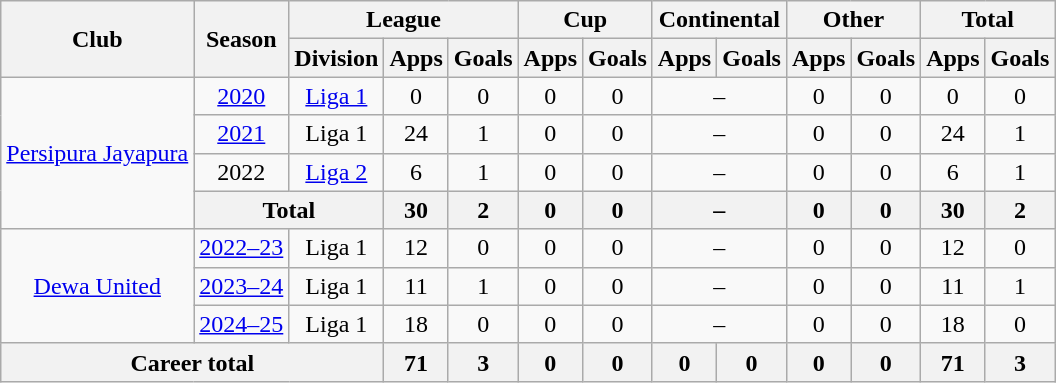<table class="wikitable" style="text-align: center">
<tr>
<th rowspan="2">Club</th>
<th rowspan="2">Season</th>
<th colspan="3">League</th>
<th colspan="2">Cup</th>
<th colspan="2">Continental</th>
<th colspan="2">Other</th>
<th colspan="2">Total</th>
</tr>
<tr>
<th>Division</th>
<th>Apps</th>
<th>Goals</th>
<th>Apps</th>
<th>Goals</th>
<th>Apps</th>
<th>Goals</th>
<th>Apps</th>
<th>Goals</th>
<th>Apps</th>
<th>Goals</th>
</tr>
<tr>
<td rowspan="4"><a href='#'>Persipura Jayapura</a></td>
<td><a href='#'>2020</a></td>
<td rowspan="1" valign="center"><a href='#'>Liga 1</a></td>
<td>0</td>
<td>0</td>
<td>0</td>
<td>0</td>
<td colspan="2">–</td>
<td>0</td>
<td>0</td>
<td>0</td>
<td>0</td>
</tr>
<tr>
<td><a href='#'>2021</a></td>
<td rowspan="1">Liga 1</td>
<td>24</td>
<td>1</td>
<td>0</td>
<td>0</td>
<td colspan="2">–</td>
<td>0</td>
<td>0</td>
<td>24</td>
<td>1</td>
</tr>
<tr>
<td>2022</td>
<td rowspan="1" valign="center"><a href='#'>Liga 2</a></td>
<td>6</td>
<td>1</td>
<td>0</td>
<td>0</td>
<td colspan="2">–</td>
<td>0</td>
<td>0</td>
<td>6</td>
<td>1</td>
</tr>
<tr>
<th colspan=2>Total</th>
<th>30</th>
<th>2</th>
<th>0</th>
<th>0</th>
<th colspan="2">–</th>
<th>0</th>
<th>0</th>
<th>30</th>
<th>2</th>
</tr>
<tr>
<td rowspan="3"><a href='#'>Dewa United</a></td>
<td><a href='#'>2022–23</a></td>
<td rowspan="1" valign="center">Liga 1</td>
<td>12</td>
<td>0</td>
<td>0</td>
<td>0</td>
<td colspan="2">–</td>
<td>0</td>
<td>0</td>
<td>12</td>
<td>0</td>
</tr>
<tr>
<td><a href='#'>2023–24</a></td>
<td rowspan="1">Liga 1</td>
<td>11</td>
<td>1</td>
<td>0</td>
<td>0</td>
<td colspan="2">–</td>
<td>0</td>
<td>0</td>
<td>11</td>
<td>1</td>
</tr>
<tr>
<td><a href='#'>2024–25</a></td>
<td>Liga 1</td>
<td>18</td>
<td>0</td>
<td>0</td>
<td>0</td>
<td colspan="2">–</td>
<td>0</td>
<td>0</td>
<td>18</td>
<td>0</td>
</tr>
<tr>
<th colspan=3>Career total</th>
<th>71</th>
<th>3</th>
<th>0</th>
<th>0</th>
<th>0</th>
<th>0</th>
<th>0</th>
<th>0</th>
<th>71</th>
<th>3</th>
</tr>
</table>
